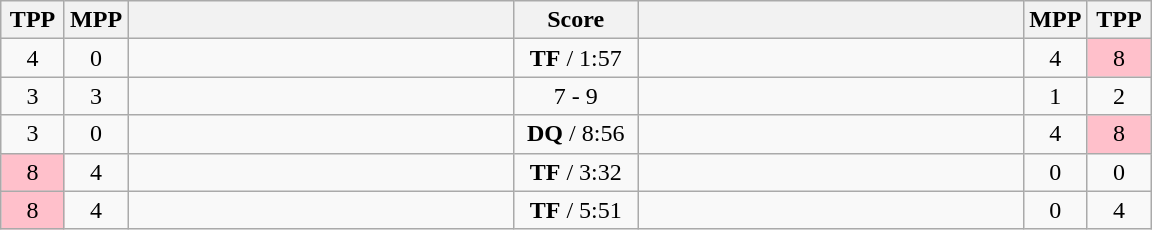<table class="wikitable" style="text-align: center;" |>
<tr>
<th width="35">TPP</th>
<th width="35">MPP</th>
<th width="250"></th>
<th width="75">Score</th>
<th width="250"></th>
<th width="35">MPP</th>
<th width="35">TPP</th>
</tr>
<tr>
<td>4</td>
<td>0</td>
<td style="text-align:left;"><strong></strong></td>
<td><strong>TF</strong> / 1:57</td>
<td style="text-align:left;"></td>
<td>4</td>
<td bgcolor=pink>8</td>
</tr>
<tr>
<td>3</td>
<td>3</td>
<td style="text-align:left;"></td>
<td>7 - 9</td>
<td style="text-align:left;"><strong></strong></td>
<td>1</td>
<td>2</td>
</tr>
<tr>
<td>3</td>
<td>0</td>
<td style="text-align:left;"><strong></strong></td>
<td><strong>DQ</strong> / 8:56</td>
<td style="text-align:left;"></td>
<td>4</td>
<td bgcolor=pink>8</td>
</tr>
<tr>
<td bgcolor=pink>8</td>
<td>4</td>
<td style="text-align:left;"></td>
<td><strong>TF</strong> / 3:32</td>
<td style="text-align:left;"><strong></strong></td>
<td>0</td>
<td>0</td>
</tr>
<tr>
<td bgcolor=pink>8</td>
<td>4</td>
<td style="text-align:left;"></td>
<td><strong>TF</strong> / 5:51</td>
<td style="text-align:left;"><strong></strong></td>
<td>0</td>
<td>4</td>
</tr>
</table>
